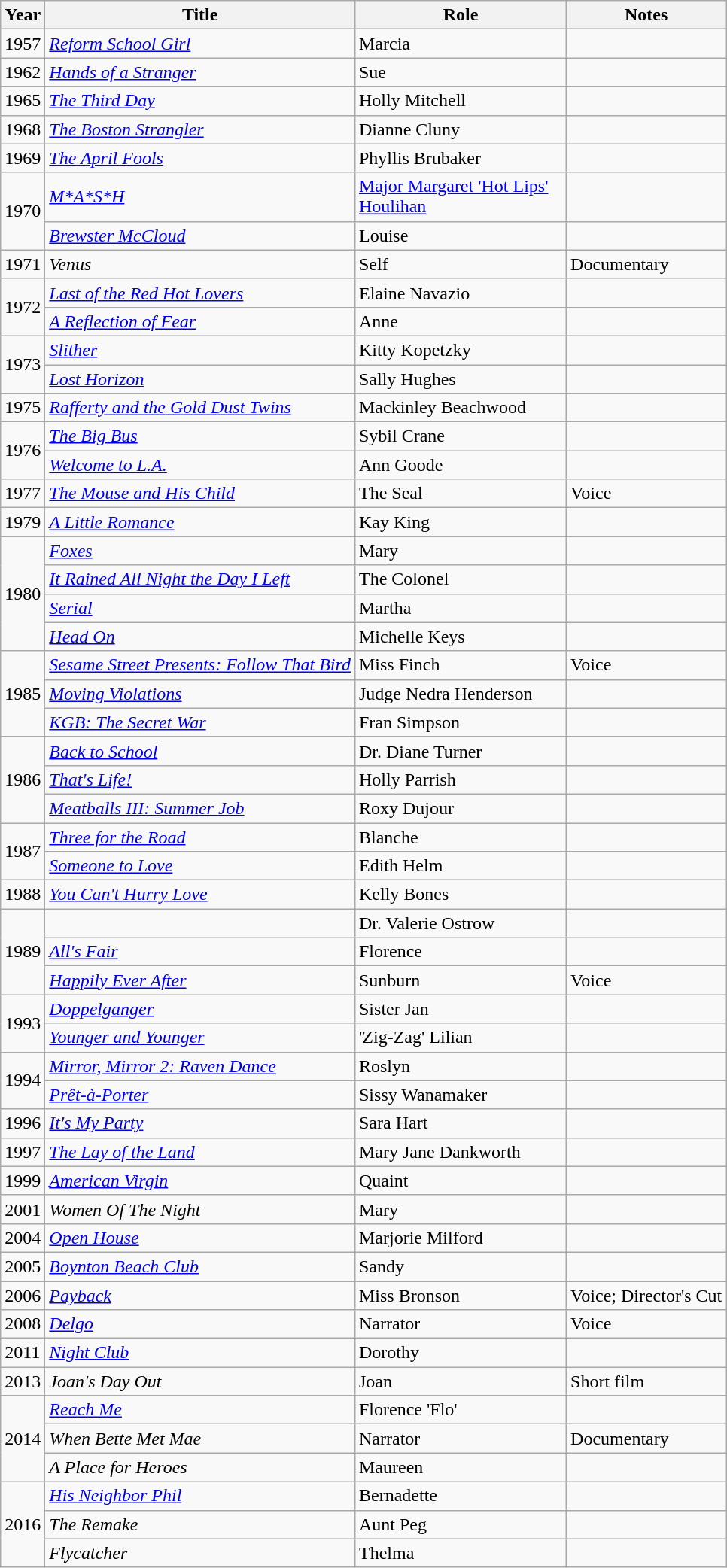<table class="wikitable sortable">
<tr>
<th width="20px">Year</th>
<th>Title</th>
<th width="180px">Role</th>
<th class="unsortable">Notes</th>
</tr>
<tr>
<td>1957</td>
<td><em><a href='#'>Reform School Girl</a></em></td>
<td>Marcia</td>
<td></td>
</tr>
<tr>
<td>1962</td>
<td><em><a href='#'>Hands of a Stranger</a></em></td>
<td>Sue</td>
<td></td>
</tr>
<tr>
<td>1965</td>
<td data-sort-value="Third Day, The"><em><a href='#'>The Third Day</a></em></td>
<td>Holly Mitchell</td>
<td></td>
</tr>
<tr>
<td>1968</td>
<td data-sort-value="Boston Strangler, The"><em><a href='#'>The Boston Strangler</a></em></td>
<td>Dianne Cluny</td>
<td></td>
</tr>
<tr>
<td>1969</td>
<td data-sort-value="April Fools, The"><em><a href='#'>The April Fools</a></em></td>
<td>Phyllis Brubaker</td>
<td></td>
</tr>
<tr>
<td rowspan=2>1970</td>
<td><em><a href='#'>M*A*S*H</a></em></td>
<td><a href='#'>Major Margaret 'Hot Lips' Houlihan</a></td>
<td></td>
</tr>
<tr>
<td><em><a href='#'>Brewster McCloud</a></em></td>
<td>Louise</td>
<td></td>
</tr>
<tr>
<td>1971</td>
<td><em>Venus</em></td>
<td>Self</td>
<td>Documentary</td>
</tr>
<tr>
<td rowspan=2>1972</td>
<td><em><a href='#'>Last of the Red Hot Lovers</a></em></td>
<td>Elaine Navazio</td>
<td></td>
</tr>
<tr>
<td data-sort-value="Reflection of Fear, A"><em><a href='#'>A Reflection of Fear</a></em></td>
<td>Anne</td>
<td></td>
</tr>
<tr>
<td rowspan=2>1973</td>
<td><em><a href='#'>Slither</a></em></td>
<td>Kitty Kopetzky</td>
<td></td>
</tr>
<tr>
<td><em><a href='#'>Lost Horizon</a></em></td>
<td>Sally Hughes</td>
<td></td>
</tr>
<tr>
<td>1975</td>
<td><em><a href='#'>Rafferty and the Gold Dust Twins</a></em></td>
<td>Mackinley Beachwood</td>
<td></td>
</tr>
<tr>
<td rowspan=2>1976</td>
<td data-sort-value="Big Bus, The"><em><a href='#'>The Big Bus</a></em></td>
<td>Sybil Crane</td>
<td></td>
</tr>
<tr>
<td><em><a href='#'>Welcome to L.A.</a></em></td>
<td>Ann Goode</td>
<td></td>
</tr>
<tr>
<td>1977</td>
<td data-sort-value="Mouse and His Child, The"><em><a href='#'>The Mouse and His Child</a></em></td>
<td>The Seal</td>
<td>Voice</td>
</tr>
<tr>
<td>1979</td>
<td data-sort-value="Little Romance, A"><em><a href='#'>A Little Romance</a></em></td>
<td>Kay King</td>
<td></td>
</tr>
<tr>
<td rowspan=4>1980</td>
<td><em><a href='#'>Foxes</a></em></td>
<td>Mary</td>
<td></td>
</tr>
<tr>
<td><em><a href='#'>It Rained All Night the Day I Left</a></em></td>
<td>The Colonel</td>
<td></td>
</tr>
<tr>
<td><em><a href='#'>Serial</a></em></td>
<td>Martha</td>
<td></td>
</tr>
<tr>
<td><em><a href='#'>Head On</a></em></td>
<td>Michelle Keys</td>
<td></td>
</tr>
<tr>
<td rowspan=3>1985</td>
<td><em><a href='#'>Sesame Street Presents: Follow That Bird</a></em></td>
<td>Miss Finch</td>
<td>Voice</td>
</tr>
<tr>
<td><em><a href='#'>Moving Violations</a></em></td>
<td>Judge Nedra Henderson</td>
<td></td>
</tr>
<tr>
<td><em><a href='#'>KGB: The Secret War</a></em></td>
<td>Fran Simpson</td>
<td></td>
</tr>
<tr>
<td rowspan=3>1986</td>
<td><em><a href='#'>Back to School</a></em></td>
<td>Dr. Diane Turner</td>
<td></td>
</tr>
<tr>
<td><em><a href='#'>That's Life!</a></em></td>
<td>Holly Parrish</td>
<td></td>
</tr>
<tr>
<td><em><a href='#'>Meatballs III: Summer Job</a></em></td>
<td>Roxy Dujour</td>
<td></td>
</tr>
<tr>
<td rowspan=2>1987</td>
<td><em><a href='#'>Three for the Road</a></em></td>
<td>Blanche</td>
<td></td>
</tr>
<tr>
<td><em><a href='#'>Someone to Love</a></em></td>
<td>Edith Helm</td>
<td></td>
</tr>
<tr>
<td>1988</td>
<td><em><a href='#'>You Can't Hurry Love</a></em></td>
<td>Kelly Bones</td>
<td></td>
</tr>
<tr>
<td rowspan=3>1989</td>
<td><em></em></td>
<td>Dr. Valerie Ostrow</td>
<td></td>
</tr>
<tr>
<td><em><a href='#'>All's Fair</a></em></td>
<td>Florence</td>
<td></td>
</tr>
<tr>
<td><em><a href='#'>Happily Ever After</a></em></td>
<td>Sunburn</td>
<td>Voice</td>
</tr>
<tr>
<td rowspan=2>1993</td>
<td><em><a href='#'>Doppelganger</a></em></td>
<td>Sister Jan</td>
<td></td>
</tr>
<tr>
<td><em><a href='#'>Younger and Younger</a></em></td>
<td>'Zig-Zag' Lilian</td>
<td></td>
</tr>
<tr>
<td rowspan=2>1994</td>
<td><em><a href='#'>Mirror, Mirror 2: Raven Dance</a></em></td>
<td>Roslyn</td>
<td></td>
</tr>
<tr>
<td><em><a href='#'>Prêt-à-Porter</a></em></td>
<td>Sissy Wanamaker</td>
<td></td>
</tr>
<tr>
<td>1996</td>
<td><em><a href='#'>It's My Party</a></em></td>
<td>Sara Hart</td>
<td></td>
</tr>
<tr>
<td>1997</td>
<td data-sort-value="Lay of the Land, The"><em><a href='#'>The Lay of the Land</a></em></td>
<td>Mary Jane Dankworth</td>
<td></td>
</tr>
<tr>
<td>1999</td>
<td><em><a href='#'>American Virgin</a></em></td>
<td>Quaint</td>
<td></td>
</tr>
<tr>
<td>2001</td>
<td><em>Women Of The Night</em></td>
<td>Mary</td>
<td></td>
</tr>
<tr>
<td>2004</td>
<td><em><a href='#'>Open House</a></em></td>
<td>Marjorie Milford</td>
<td></td>
</tr>
<tr>
<td>2005</td>
<td><em><a href='#'>Boynton Beach Club</a></em></td>
<td>Sandy</td>
<td></td>
</tr>
<tr>
<td>2006</td>
<td><em><a href='#'>Payback</a></em></td>
<td>Miss Bronson</td>
<td>Voice; Director's Cut</td>
</tr>
<tr>
<td>2008</td>
<td><em><a href='#'>Delgo</a></em></td>
<td>Narrator</td>
<td>Voice</td>
</tr>
<tr>
<td>2011</td>
<td><em><a href='#'>Night Club</a></em></td>
<td>Dorothy</td>
<td></td>
</tr>
<tr>
<td>2013</td>
<td><em>Joan's Day Out</em></td>
<td>Joan</td>
<td>Short film</td>
</tr>
<tr>
<td rowspan=3>2014</td>
<td><em><a href='#'>Reach Me</a></em></td>
<td>Florence 'Flo'</td>
<td></td>
</tr>
<tr>
<td><em>When Bette Met Mae</em></td>
<td>Narrator</td>
<td>Documentary</td>
</tr>
<tr>
<td data-sort-value="Place for Heroes, A"><em>A Place for Heroes</em></td>
<td>Maureen</td>
<td></td>
</tr>
<tr>
<td rowspan=3>2016</td>
<td><em><a href='#'>His Neighbor Phil</a></em></td>
<td>Bernadette</td>
<td></td>
</tr>
<tr>
<td data-sort-value="Remake, The"><em>The Remake</em></td>
<td>Aunt Peg</td>
<td></td>
</tr>
<tr>
<td><em>Flycatcher</em></td>
<td>Thelma</td>
<td></td>
</tr>
</table>
